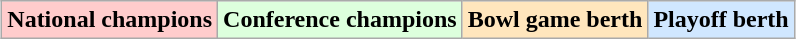<table class="wikitable" style="margin:1em auto;">
<tr>
<td bgcolor="#FFCCCC"><strong>National champions</strong></td>
<td bgcolor="#ddffdd"><strong>Conference champions</strong></td>
<td bgcolor="#ffe6bd"><strong>Bowl game berth</strong></td>
<td bgcolor="#d0e7ff"><strong>Playoff berth</strong></td>
</tr>
</table>
